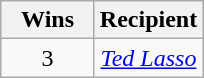<table class="wikitable" rowspan="2" style="text-align:center;" background: #f6e39c;>
<tr>
<th scope="col" style="width:55px;">Wins</th>
<th scope="col" style="text-align:center;">Recipient</th>
</tr>
<tr>
<td style="text-align: center;">3</td>
<td><em><a href='#'>Ted Lasso</a></em></td>
</tr>
</table>
